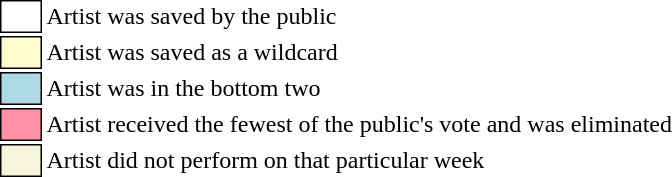<table class="toccolours" style="font-size: 100%; white-space: nowrap;">
<tr>
<td style="background-color:#FFFFFF; border: 1px solid black">      </td>
<td>Artist was saved by the public</td>
</tr>
<tr>
<td style="background-color:#FFFDD0; border: 1px solid black">      </td>
<td>Artist was saved as a wildcard</td>
</tr>
<tr>
<td style="background-color:lightblue; border: 1px solid black">      </td>
<td>Artist was in the bottom two</td>
</tr>
<tr>
<td style="background-color:#FF91A4; border: 1px solid black">      </td>
<td>Artist received the fewest of the public's vote and was eliminated</td>
</tr>
<tr>
<td style="background-color:#F5F5DC; border: 1px solid black">      </td>
<td>Artist did not perform on that particular week</td>
</tr>
</table>
